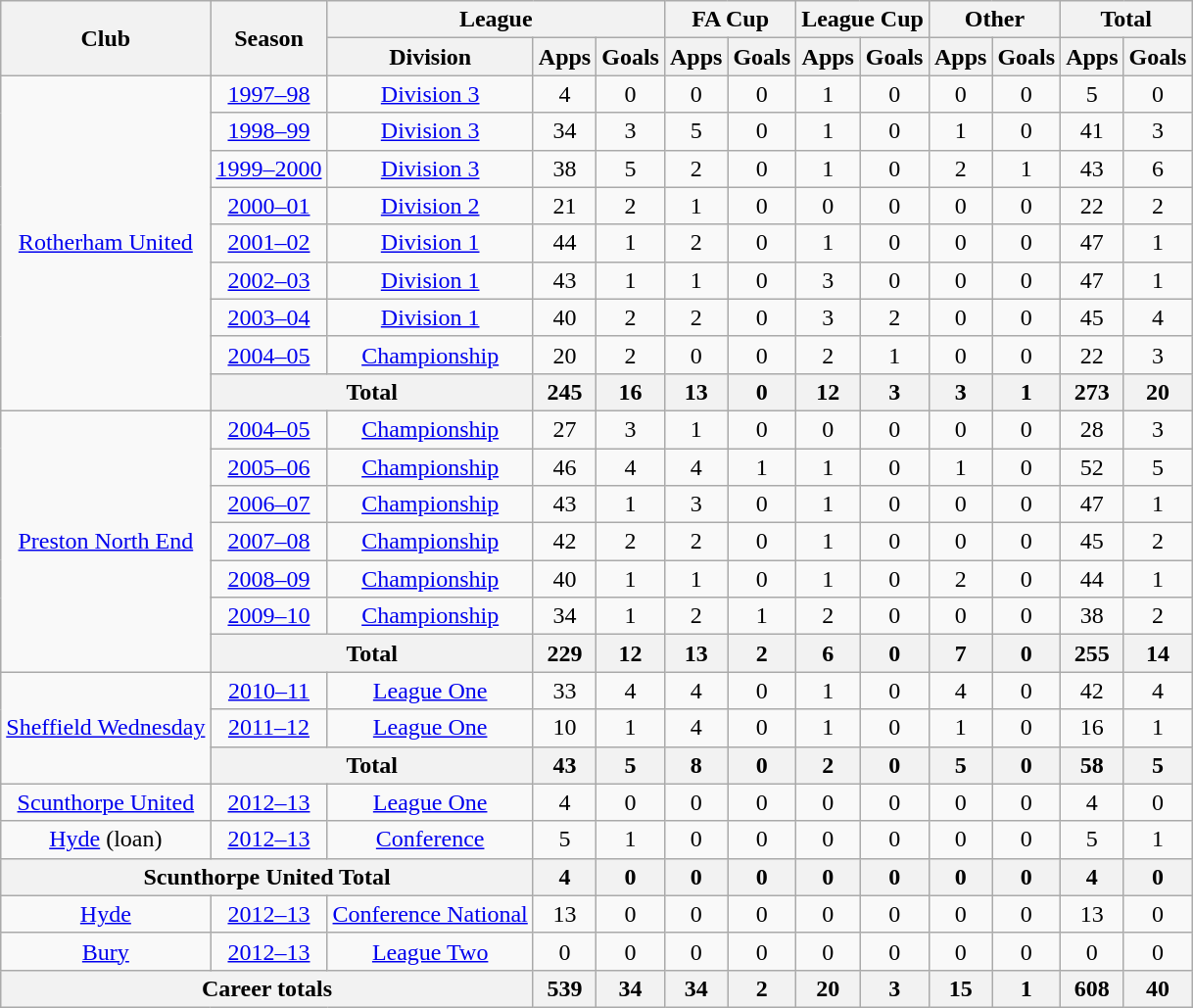<table class="wikitable" style="text-align: center;">
<tr>
<th rowspan="2">Club</th>
<th rowspan="2">Season</th>
<th colspan="3">League</th>
<th colspan="2">FA Cup</th>
<th colspan="2">League Cup</th>
<th colspan="2">Other</th>
<th colspan="2">Total</th>
</tr>
<tr>
<th>Division</th>
<th>Apps</th>
<th>Goals</th>
<th>Apps</th>
<th>Goals</th>
<th>Apps</th>
<th>Goals</th>
<th>Apps</th>
<th>Goals</th>
<th>Apps</th>
<th>Goals</th>
</tr>
<tr>
<td rowspan="9" valign="center"><a href='#'>Rotherham United</a></td>
<td><a href='#'>1997–98</a></td>
<td><a href='#'>Division 3</a></td>
<td>4</td>
<td>0</td>
<td>0</td>
<td>0</td>
<td>1</td>
<td>0</td>
<td>0</td>
<td>0</td>
<td>5</td>
<td>0</td>
</tr>
<tr>
<td><a href='#'>1998–99</a></td>
<td><a href='#'>Division 3</a></td>
<td>34</td>
<td>3</td>
<td>5</td>
<td>0</td>
<td>1</td>
<td>0</td>
<td>1</td>
<td>0</td>
<td>41</td>
<td>3</td>
</tr>
<tr>
<td><a href='#'>1999–2000</a></td>
<td><a href='#'>Division 3</a></td>
<td>38</td>
<td>5</td>
<td>2</td>
<td>0</td>
<td>1</td>
<td>0</td>
<td>2</td>
<td>1</td>
<td>43</td>
<td>6</td>
</tr>
<tr>
<td><a href='#'>2000–01</a></td>
<td><a href='#'>Division 2</a></td>
<td>21</td>
<td>2</td>
<td>1</td>
<td>0</td>
<td>0</td>
<td>0</td>
<td>0</td>
<td>0</td>
<td>22</td>
<td>2</td>
</tr>
<tr>
<td><a href='#'>2001–02</a></td>
<td><a href='#'>Division 1</a></td>
<td>44</td>
<td>1</td>
<td>2</td>
<td>0</td>
<td>1</td>
<td>0</td>
<td>0</td>
<td>0</td>
<td>47</td>
<td>1</td>
</tr>
<tr>
<td><a href='#'>2002–03</a></td>
<td><a href='#'>Division 1</a></td>
<td>43</td>
<td>1</td>
<td>1</td>
<td>0</td>
<td>3</td>
<td>0</td>
<td>0</td>
<td>0</td>
<td>47</td>
<td>1</td>
</tr>
<tr>
<td><a href='#'>2003–04</a></td>
<td><a href='#'>Division 1</a></td>
<td>40</td>
<td>2</td>
<td>2</td>
<td>0</td>
<td>3</td>
<td>2</td>
<td>0</td>
<td>0</td>
<td>45</td>
<td>4</td>
</tr>
<tr>
<td><a href='#'>2004–05</a></td>
<td><a href='#'>Championship</a></td>
<td>20</td>
<td>2</td>
<td>0</td>
<td>0</td>
<td>2</td>
<td>1</td>
<td>0</td>
<td>0</td>
<td>22</td>
<td>3</td>
</tr>
<tr>
<th colspan="2">Total</th>
<th>245</th>
<th>16</th>
<th>13</th>
<th>0</th>
<th>12</th>
<th>3</th>
<th>3</th>
<th>1</th>
<th>273</th>
<th>20</th>
</tr>
<tr>
<td rowspan="7" valign="center"><a href='#'>Preston North End</a></td>
<td><a href='#'>2004–05</a></td>
<td><a href='#'>Championship</a></td>
<td>27</td>
<td>3</td>
<td>1</td>
<td>0</td>
<td>0</td>
<td>0</td>
<td>0</td>
<td>0</td>
<td>28</td>
<td>3</td>
</tr>
<tr>
<td><a href='#'>2005–06</a></td>
<td><a href='#'>Championship</a></td>
<td>46</td>
<td>4</td>
<td>4</td>
<td>1</td>
<td>1</td>
<td>0</td>
<td>1</td>
<td>0</td>
<td>52</td>
<td>5</td>
</tr>
<tr>
<td><a href='#'>2006–07</a></td>
<td><a href='#'>Championship</a></td>
<td>43</td>
<td>1</td>
<td>3</td>
<td>0</td>
<td>1</td>
<td>0</td>
<td>0</td>
<td>0</td>
<td>47</td>
<td>1</td>
</tr>
<tr>
<td><a href='#'>2007–08</a></td>
<td><a href='#'>Championship</a></td>
<td>42</td>
<td>2</td>
<td>2</td>
<td>0</td>
<td>1</td>
<td>0</td>
<td>0</td>
<td>0</td>
<td>45</td>
<td>2</td>
</tr>
<tr>
<td><a href='#'>2008–09</a></td>
<td><a href='#'>Championship</a></td>
<td>40</td>
<td>1</td>
<td>1</td>
<td>0</td>
<td>1</td>
<td>0</td>
<td>2</td>
<td>0</td>
<td>44</td>
<td>1</td>
</tr>
<tr>
<td><a href='#'>2009–10</a></td>
<td><a href='#'>Championship</a></td>
<td>34</td>
<td>1</td>
<td>2</td>
<td>1</td>
<td>2</td>
<td>0</td>
<td>0</td>
<td>0</td>
<td>38</td>
<td>2</td>
</tr>
<tr>
<th colspan="2">Total</th>
<th>229</th>
<th>12</th>
<th>13</th>
<th>2</th>
<th>6</th>
<th>0</th>
<th>7</th>
<th>0</th>
<th>255</th>
<th>14</th>
</tr>
<tr>
<td rowspan="3" valign="center"><a href='#'>Sheffield Wednesday</a></td>
<td><a href='#'>2010–11</a></td>
<td><a href='#'>League One</a></td>
<td>33</td>
<td>4</td>
<td>4</td>
<td>0</td>
<td>1</td>
<td>0</td>
<td>4</td>
<td>0</td>
<td>42</td>
<td>4</td>
</tr>
<tr>
<td><a href='#'>2011–12</a></td>
<td><a href='#'>League One</a></td>
<td>10</td>
<td>1</td>
<td>4</td>
<td>0</td>
<td>1</td>
<td>0</td>
<td>1</td>
<td>0</td>
<td>16</td>
<td>1</td>
</tr>
<tr>
<th colspan="2">Total</th>
<th>43</th>
<th>5</th>
<th>8</th>
<th>0</th>
<th>2</th>
<th>0</th>
<th>5</th>
<th>0</th>
<th>58</th>
<th>5</th>
</tr>
<tr>
<td rowspan="1" valign="center"><a href='#'>Scunthorpe United</a></td>
<td><a href='#'>2012–13</a></td>
<td><a href='#'>League One</a></td>
<td>4</td>
<td>0</td>
<td>0</td>
<td>0</td>
<td>0</td>
<td>0</td>
<td>0</td>
<td>0</td>
<td>4</td>
<td>0</td>
</tr>
<tr>
<td rowspan="1" valign="center"><a href='#'>Hyde</a> (loan)</td>
<td><a href='#'>2012–13</a></td>
<td><a href='#'>Conference</a></td>
<td>5</td>
<td>1</td>
<td>0</td>
<td>0</td>
<td>0</td>
<td>0</td>
<td>0</td>
<td>0</td>
<td>5</td>
<td>1</td>
</tr>
<tr>
<th colspan="3">Scunthorpe United Total</th>
<th>4</th>
<th>0</th>
<th>0</th>
<th>0</th>
<th>0</th>
<th>0</th>
<th>0</th>
<th>0</th>
<th>4</th>
<th>0</th>
</tr>
<tr>
<td rowspan="1" valign="center"><a href='#'>Hyde</a></td>
<td><a href='#'>2012–13</a></td>
<td><a href='#'>Conference National</a></td>
<td>13</td>
<td>0</td>
<td>0</td>
<td>0</td>
<td>0</td>
<td>0</td>
<td>0</td>
<td>0</td>
<td>13</td>
<td>0</td>
</tr>
<tr>
<td rowspan="1" valign="center"><a href='#'>Bury</a></td>
<td><a href='#'>2012–13</a></td>
<td><a href='#'>League Two</a></td>
<td>0</td>
<td>0</td>
<td>0</td>
<td>0</td>
<td>0</td>
<td>0</td>
<td>0</td>
<td>0</td>
<td>0</td>
<td>0</td>
</tr>
<tr>
<th colspan="3">Career totals</th>
<th>539</th>
<th>34</th>
<th>34</th>
<th>2</th>
<th>20</th>
<th>3</th>
<th>15</th>
<th>1</th>
<th>608</th>
<th>40</th>
</tr>
</table>
